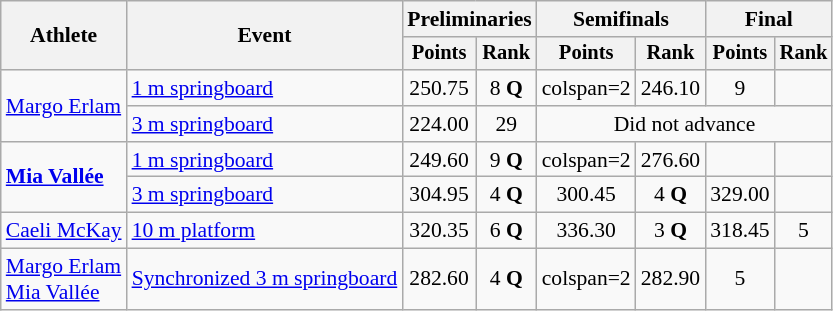<table class=wikitable style="font-size:90%;">
<tr>
<th rowspan="2">Athlete</th>
<th rowspan="2">Event</th>
<th colspan="2">Preliminaries</th>
<th colspan="2">Semifinals</th>
<th colspan="2">Final</th>
</tr>
<tr style="font-size:95%">
<th>Points</th>
<th>Rank</th>
<th>Points</th>
<th>Rank</th>
<th>Points</th>
<th>Rank</th>
</tr>
<tr align=center>
<td align=left rowspan=2><a href='#'>Margo Erlam</a></td>
<td align=left><a href='#'>1 m springboard</a></td>
<td>250.75</td>
<td>8 <strong>Q</strong></td>
<td>colspan=2 </td>
<td>246.10</td>
<td>9</td>
</tr>
<tr align=center>
<td align=left><a href='#'>3 m springboard</a></td>
<td>224.00</td>
<td>29</td>
<td colspan=4>Did not advance</td>
</tr>
<tr align=center>
<td align=left rowspan=2><strong><a href='#'>Mia Vallée</a></strong></td>
<td align=left><a href='#'>1 m springboard</a></td>
<td>249.60</td>
<td>9 <strong>Q</strong></td>
<td>colspan=2 </td>
<td>276.60</td>
<td></td>
</tr>
<tr align=center>
<td align=left><a href='#'>3 m springboard</a></td>
<td>304.95</td>
<td>4 <strong>Q</strong></td>
<td>300.45</td>
<td>4 <strong>Q</strong></td>
<td>329.00</td>
<td></td>
</tr>
<tr align=center>
<td align=left><a href='#'>Caeli McKay</a></td>
<td align=left><a href='#'>10 m platform</a></td>
<td>320.35</td>
<td>6 <strong>Q</strong></td>
<td>336.30</td>
<td>3 <strong>Q</strong></td>
<td>318.45</td>
<td>5</td>
</tr>
<tr align=center>
<td align=left><a href='#'>Margo Erlam</a><br><a href='#'>Mia Vallée</a></td>
<td align=left><a href='#'>Synchronized 3 m springboard</a></td>
<td>282.60</td>
<td>4 <strong>Q</strong></td>
<td>colspan=2 </td>
<td>282.90</td>
<td>5</td>
</tr>
</table>
